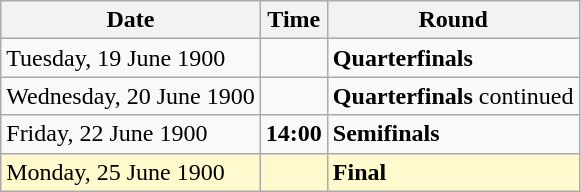<table class="wikitable">
<tr>
<th>Date</th>
<th>Time</th>
<th>Round</th>
</tr>
<tr>
<td>Tuesday, 19 June 1900</td>
<td></td>
<td><strong>Quarterfinals</strong></td>
</tr>
<tr>
<td>Wednesday, 20 June 1900</td>
<td></td>
<td><strong>Quarterfinals</strong> continued</td>
</tr>
<tr>
<td>Friday, 22 June 1900</td>
<td><strong>14:00</strong></td>
<td><strong>Semifinals</strong></td>
</tr>
<tr style=background:lemonchiffon>
<td>Monday, 25 June 1900</td>
<td></td>
<td><strong>Final</strong></td>
</tr>
</table>
